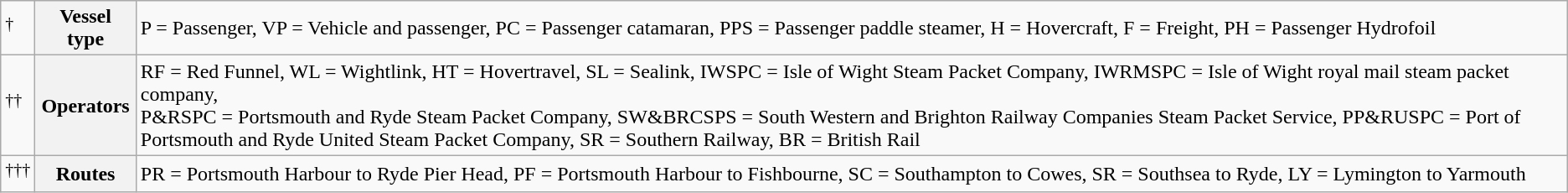<table class="wikitable">
<tr>
<td><sup>†</sup></td>
<th>Vessel type</th>
<td>P = Passenger, VP = Vehicle and passenger, PC = Passenger catamaran, PPS = Passenger paddle steamer, H = Hovercraft, F = Freight, PH = Passenger Hydrofoil</td>
</tr>
<tr>
<td><sup>††</sup></td>
<th>Operators</th>
<td>RF = Red Funnel, WL = Wightlink, HT = Hovertravel, SL = Sealink, IWSPC =  Isle of Wight Steam Packet Company, IWRMSPC = Isle of Wight royal mail steam packet company,<br> P&RSPC = Portsmouth and Ryde Steam Packet Company, SW&BRCSPS = South Western and Brighton Railway Companies Steam Packet Service, PP&RUSPC = Port of Portsmouth and Ryde United Steam Packet Company, SR = Southern Railway, BR = British Rail</td>
</tr>
<tr>
<td><sup>†††</sup></td>
<th>Routes</th>
<td>PR = Portsmouth Harbour to Ryde Pier Head, PF = Portsmouth Harbour to Fishbourne, SC = Southampton to Cowes, SR = Southsea to Ryde, LY = Lymington to Yarmouth</td>
</tr>
</table>
